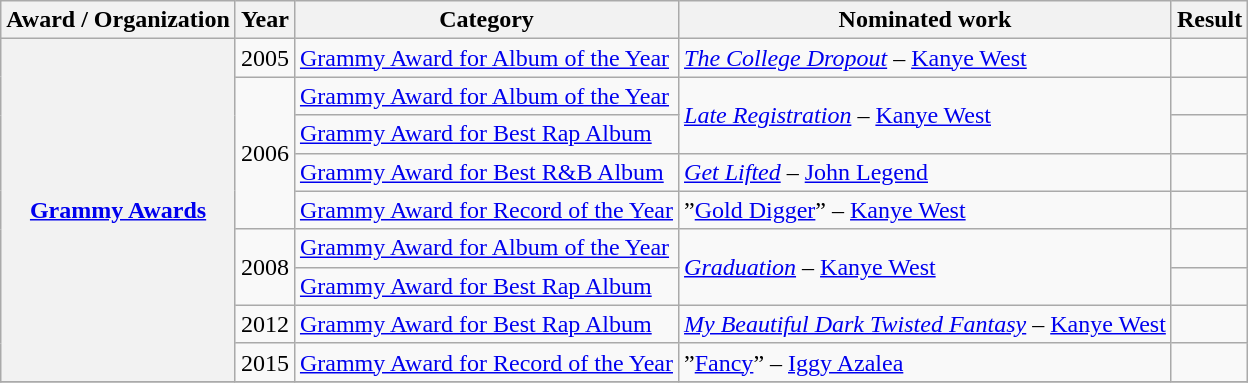<table class="wikitable sortable plainrowheaders">
<tr>
<th scope="col">Award / Organization</th>
<th scope="col">Year</th>
<th scope="col">Category</th>
<th scope="col">Nominated work</th>
<th scope="col">Result</th>
</tr>
<tr>
<th scope="row" rowspan="9"><a href='#'>Grammy Awards</a></th>
<td rowspan=1>2005</td>
<td><a href='#'>Grammy Award for Album of the Year</a></td>
<td><em><a href='#'>The College Dropout</a></em> – <a href='#'>Kanye West</a></td>
<td></td>
</tr>
<tr>
<td rowspan=4>2006</td>
<td><a href='#'>Grammy Award for Album of the Year</a></td>
<td rowspan=2><em><a href='#'>Late Registration</a></em> – <a href='#'>Kanye West</a></td>
<td></td>
</tr>
<tr>
<td rowspan=1><a href='#'>Grammy Award for Best Rap Album</a></td>
<td></td>
</tr>
<tr>
<td rowspan=1><a href='#'>Grammy Award for Best R&B Album</a></td>
<td><em><a href='#'>Get Lifted</a></em> – <a href='#'>John Legend</a></td>
<td></td>
</tr>
<tr>
<td rowspan=1><a href='#'>Grammy Award for Record of the Year</a></td>
<td>”<a href='#'>Gold Digger</a>” – <a href='#'>Kanye West</a></td>
<td></td>
</tr>
<tr>
<td rowspan=2>2008</td>
<td rowspan=1><a href='#'>Grammy Award for Album of the Year</a></td>
<td rowspan=2><em><a href='#'>Graduation</a></em> – <a href='#'>Kanye West</a></td>
<td></td>
</tr>
<tr>
<td rowspan=1><a href='#'>Grammy Award for Best Rap Album</a></td>
<td></td>
</tr>
<tr>
<td>2012</td>
<td rowspan=1><a href='#'>Grammy Award for Best Rap Album</a></td>
<td><em><a href='#'>My Beautiful Dark Twisted Fantasy</a></em> – <a href='#'>Kanye West</a></td>
<td></td>
</tr>
<tr>
<td>2015</td>
<td rowspan=1><a href='#'>Grammy Award for Record of the Year</a></td>
<td>”<a href='#'>Fancy</a>” – <a href='#'>Iggy Azalea</a></td>
<td></td>
</tr>
<tr>
</tr>
</table>
